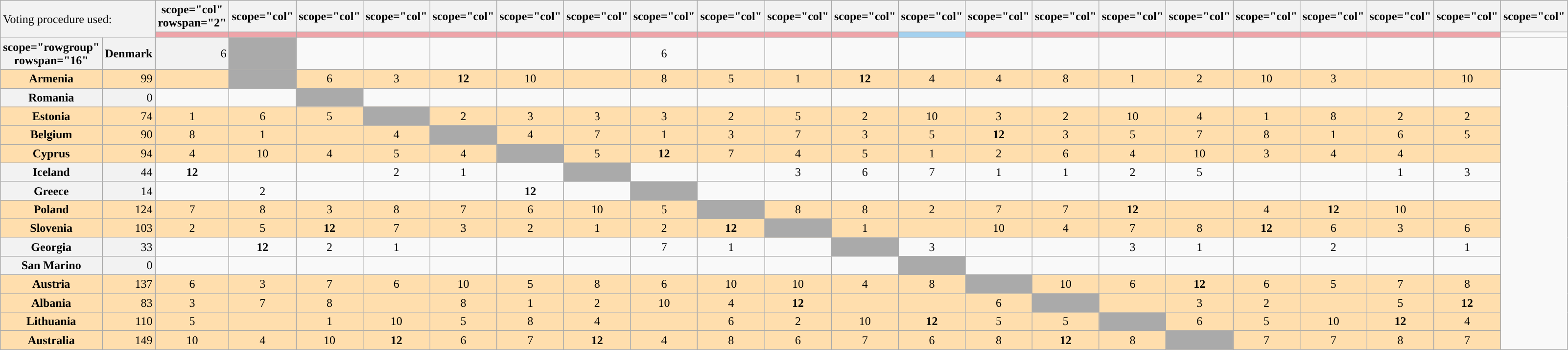<table class="wikitable plainrowheaders" style="text-align: center;">
<tr>
<td colspan="2" rowspan="2" style="text-align: left; background: #F2F2F2;">Voting procedure used:<br></td>
<th>scope="col" rowspan="2" </th>
<th>scope="col" </th>
<th>scope="col" </th>
<th>scope="col" </th>
<th>scope="col" </th>
<th>scope="col" </th>
<th>scope="col" </th>
<th>scope="col" </th>
<th>scope="col" </th>
<th>scope="col" </th>
<th>scope="col" </th>
<th>scope="col" </th>
<th>scope="col" </th>
<th>scope="col" </th>
<th>scope="col" </th>
<th>scope="col" </th>
<th>scope="col" </th>
<th>scope="col" </th>
<th>scope="col" </th>
<th>scope="col" </th>
<th>scope="col" </th>
</tr>
<tr>
<td style="background: #EFA4A9;"></td>
<td style="background: #EFA4A9;"></td>
<td style="background: #EFA4A9;"></td>
<td style="background: #EFA4A9;"></td>
<td style="background: #EFA4A9;"></td>
<td style="background: #EFA4A9;"></td>
<td style="background: #EFA4A9;"></td>
<td style="background: #EFA4A9;"></td>
<td style="background: #EFA4A9;"></td>
<td style="background: #EFA4A9;"></td>
<td style="background: #EFA4A9;"></td>
<td style="background: #A4D1EF;"></td>
<td style="background: #EFA4A9;"></td>
<td style="background: #EFA4A9;"></td>
<td style="background: #EFA4A9;"></td>
<td style="background: #EFA4A9;"></td>
<td style="background: #EFA4A9;"></td>
<td style="background: #EFA4A9;"></td>
<td style="background: #EFA4A9;"></td>
<td style="background: #EFA4A9;"></td>
</tr>
<tr>
<th>scope="rowgroup" rowspan="16" </th>
<th scope="row" style="background: #f2f2f2;">Denmark</th>
<td style="text-align: right; background: #f2f2f2;">6</td>
<td style="background: #aaa;"></td>
<td></td>
<td></td>
<td></td>
<td></td>
<td></td>
<td>6</td>
<td></td>
<td></td>
<td></td>
<td></td>
<td></td>
<td></td>
<td></td>
<td></td>
<td></td>
<td></td>
<td></td>
<td></td>
<td></td>
</tr>
<tr style="background:#ffdead;">
<th scope="row" style="background:#ffdead;">Armenia</th>
<td style="text-align: right;">99</td>
<td></td>
<td style="background: #aaa;"></td>
<td>6</td>
<td>3</td>
<td><strong>12</strong></td>
<td>10</td>
<td></td>
<td>8</td>
<td>5</td>
<td>1</td>
<td><strong>12</strong></td>
<td>4</td>
<td>4</td>
<td>8</td>
<td>1</td>
<td>2</td>
<td>10</td>
<td>3</td>
<td></td>
<td>10</td>
</tr>
<tr>
<th scope="row" style="background: #f2f2f2;">Romania</th>
<td style="text-align: right; background: #f2f2f2;">0</td>
<td></td>
<td></td>
<td style="background: #aaa;"></td>
<td></td>
<td></td>
<td></td>
<td></td>
<td></td>
<td></td>
<td></td>
<td></td>
<td></td>
<td></td>
<td></td>
<td></td>
<td></td>
<td></td>
<td></td>
<td></td>
<td></td>
</tr>
<tr style="background:#ffdead;">
<th scope="row" style="background:#ffdead;">Estonia</th>
<td style="text-align: right;">74</td>
<td>1</td>
<td>6</td>
<td>5</td>
<td style="background: #aaa;"></td>
<td>2</td>
<td>3</td>
<td>3</td>
<td>3</td>
<td>2</td>
<td>5</td>
<td>2</td>
<td>10</td>
<td>3</td>
<td>2</td>
<td>10</td>
<td>4</td>
<td>1</td>
<td>8</td>
<td>2</td>
<td>2</td>
</tr>
<tr style="background:#ffdead;">
<th scope="row" style="background: #ffdead;">Belgium</th>
<td style="text-align: right;">90</td>
<td>8</td>
<td>1</td>
<td></td>
<td>4</td>
<td style="background: #aaa;"></td>
<td>4</td>
<td>7</td>
<td>1</td>
<td>3</td>
<td>7</td>
<td>3</td>
<td>5</td>
<td><strong>12</strong></td>
<td>3</td>
<td>5</td>
<td>7</td>
<td>8</td>
<td>1</td>
<td>6</td>
<td>5</td>
</tr>
<tr style="background:#ffdead;">
<th scope="row" style="background: #ffdead;">Cyprus</th>
<td style="text-align: right;">94</td>
<td>4</td>
<td>10</td>
<td>4</td>
<td>5</td>
<td>4</td>
<td style="background: #aaa;"></td>
<td>5</td>
<td><strong>12</strong></td>
<td>7</td>
<td>4</td>
<td>5</td>
<td>1</td>
<td>2</td>
<td>6</td>
<td>4</td>
<td>10</td>
<td>3</td>
<td>4</td>
<td>4</td>
<td></td>
</tr>
<tr>
<th scope="row" style="background: #f2f2f2;">Iceland</th>
<td style="text-align: right; background: #f2f2f2;">44</td>
<td><strong>12</strong></td>
<td></td>
<td></td>
<td>2</td>
<td>1</td>
<td></td>
<td style="background: #aaa;"></td>
<td></td>
<td></td>
<td>3</td>
<td>6</td>
<td>7</td>
<td>1</td>
<td>1</td>
<td>2</td>
<td>5</td>
<td></td>
<td></td>
<td>1</td>
<td>3</td>
</tr>
<tr>
<th scope="row" style="background: #f2f2f2;">Greece</th>
<td style="text-align: right; background: #f2f2f2;">14</td>
<td></td>
<td>2</td>
<td></td>
<td></td>
<td></td>
<td><strong>12</strong></td>
<td></td>
<td style="background: #aaa;"></td>
<td></td>
<td></td>
<td></td>
<td></td>
<td></td>
<td></td>
<td></td>
<td></td>
<td></td>
<td></td>
<td></td>
<td></td>
</tr>
<tr style="background:#ffdead;">
<th scope="row" style="background: #ffdead;">Poland</th>
<td style="text-align: right;">124</td>
<td>7</td>
<td>8</td>
<td>3</td>
<td>8</td>
<td>7</td>
<td>6</td>
<td>10</td>
<td>5</td>
<td style="background: #aaa;"></td>
<td>8</td>
<td>8</td>
<td>2</td>
<td>7</td>
<td>7</td>
<td><strong>12</strong></td>
<td></td>
<td>4</td>
<td><strong>12</strong></td>
<td>10</td>
<td></td>
</tr>
<tr style="background:#ffdead;">
<th scope="row" style="background: #ffdead">Slovenia</th>
<td style="text-align: right;">103</td>
<td>2</td>
<td>5</td>
<td><strong>12</strong></td>
<td>7</td>
<td>3</td>
<td>2</td>
<td>1</td>
<td>2</td>
<td><strong>12</strong></td>
<td style="background: #aaa;"></td>
<td>1</td>
<td></td>
<td>10</td>
<td>4</td>
<td>7</td>
<td>8</td>
<td><strong>12</strong></td>
<td>6</td>
<td>3</td>
<td>6</td>
</tr>
<tr>
<th scope="row" style="background: #f2f2f2;">Georgia</th>
<td style="text-align: right; background: #f2f2f2;">33</td>
<td></td>
<td><strong>12</strong></td>
<td>2</td>
<td>1</td>
<td></td>
<td></td>
<td></td>
<td>7</td>
<td>1</td>
<td></td>
<td style="background: #aaa;"></td>
<td>3</td>
<td></td>
<td></td>
<td>3</td>
<td>1</td>
<td></td>
<td>2</td>
<td></td>
<td>1</td>
</tr>
<tr>
<th scope="row" style="background: #f2f2f2;">San Marino</th>
<td style="text-align: right; background: #f2f2f2;">0</td>
<td></td>
<td></td>
<td></td>
<td></td>
<td></td>
<td></td>
<td></td>
<td></td>
<td></td>
<td></td>
<td></td>
<td style="background: #aaa;"></td>
<td></td>
<td></td>
<td></td>
<td></td>
<td></td>
<td></td>
<td></td>
<td></td>
</tr>
<tr style="background:#ffdead;">
<th scope="row" style="background:#ffdead">Austria</th>
<td style="text-align: right;">137</td>
<td>6</td>
<td>3</td>
<td>7</td>
<td>6</td>
<td>10</td>
<td>5</td>
<td>8</td>
<td>6</td>
<td>10</td>
<td>10</td>
<td>4</td>
<td>8</td>
<td style="background: #aaa;"></td>
<td>10</td>
<td>6</td>
<td><strong>12</strong></td>
<td>6</td>
<td>5</td>
<td>7</td>
<td>8</td>
</tr>
<tr style="background:#ffdead;">
<th scope="row" style="background: #ffdead;">Albania</th>
<td style="text-align: right;">83</td>
<td>3</td>
<td>7</td>
<td>8</td>
<td></td>
<td>8</td>
<td>1</td>
<td>2</td>
<td>10</td>
<td>4</td>
<td><strong>12</strong></td>
<td></td>
<td></td>
<td>6</td>
<td style="background: #aaa;"></td>
<td></td>
<td>3</td>
<td>2</td>
<td></td>
<td>5</td>
<td><strong>12</strong></td>
</tr>
<tr style="background:#ffdead;">
<th scope="row" style="background: #ffdead;">Lithuania</th>
<td style="text-align: right;">110</td>
<td>5</td>
<td></td>
<td>1</td>
<td>10</td>
<td>5</td>
<td>8</td>
<td>4</td>
<td></td>
<td>6</td>
<td>2</td>
<td>10</td>
<td><strong>12</strong></td>
<td>5</td>
<td>5</td>
<td style="background: #aaa;"></td>
<td>6</td>
<td>5</td>
<td>10</td>
<td><strong>12</strong></td>
<td>4</td>
</tr>
<tr style="background:#ffdead;">
<th scope="row" style="background: #ffdead;">Australia</th>
<td style="text-align: right;">149</td>
<td>10</td>
<td>4</td>
<td>10</td>
<td><strong>12</strong></td>
<td>6</td>
<td>7</td>
<td><strong>12</strong></td>
<td>4</td>
<td>8</td>
<td>6</td>
<td>7</td>
<td>6</td>
<td>8</td>
<td><strong>12</strong></td>
<td>8</td>
<td style="background: #aaa;"></td>
<td>7</td>
<td>7</td>
<td>8</td>
<td>7</td>
</tr>
</table>
